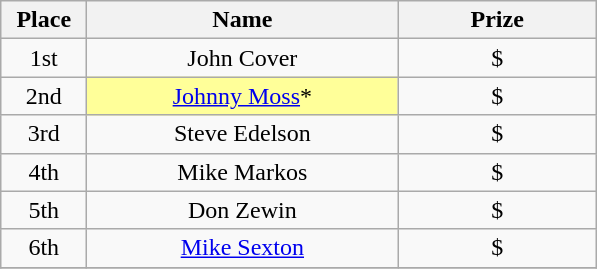<table class="wikitable">
<tr>
<th width="50">Place</th>
<th width="200">Name</th>
<th width="125">Prize</th>
</tr>
<tr>
<td align = "center">1st</td>
<td align = "center">John Cover</td>
<td align = "center">$</td>
</tr>
<tr>
<td align = "center">2nd</td>
<td align = "center" bgcolor="#FFFF99"><a href='#'>Johnny Moss</a>*</td>
<td align = "center">$</td>
</tr>
<tr>
<td align = "center">3rd</td>
<td align = "center">Steve Edelson</td>
<td align = "center">$</td>
</tr>
<tr>
<td align = "center">4th</td>
<td align = "center">Mike Markos</td>
<td align = "center">$</td>
</tr>
<tr>
<td align = "center">5th</td>
<td align = "center">Don Zewin</td>
<td align = "center">$</td>
</tr>
<tr>
<td align = "center">6th</td>
<td align = "center"><a href='#'>Mike Sexton</a></td>
<td align = "center">$</td>
</tr>
<tr>
</tr>
</table>
